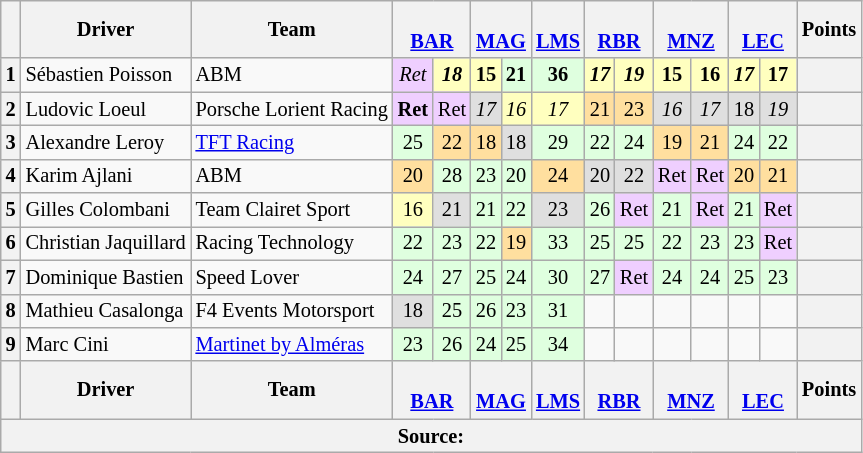<table class="wikitable" style="font-size:85%; text-align:center">
<tr>
<th></th>
<th>Driver</th>
<th>Team</th>
<th colspan="2"><br><a href='#'>BAR</a></th>
<th colspan="2"><br><a href='#'>MAG</a></th>
<th><br><a href='#'>LMS</a></th>
<th colspan="2"><br><a href='#'>RBR</a></th>
<th colspan="2"><br><a href='#'>MNZ</a></th>
<th colspan="2"><br><a href='#'>LEC</a></th>
<th>Points</th>
</tr>
<tr>
<th>1</th>
<td align="left"> Sébastien Poisson</td>
<td align="left"> ABM</td>
<td style="background:#efcfff"><em>Ret</em></td>
<td style="background:#FFFFBF"><strong><em>18</em></strong></td>
<td style="background:#FFFFBF"><strong>15</strong></td>
<td style="background:#DFFFDF"><strong>21</strong></td>
<td style="background:#DFFFDF"><strong>36</strong></td>
<td style="background:#FFFFBF"><strong><em>17</em></strong></td>
<td style="background:#FFFFBF"><strong><em>19</em></strong></td>
<td style="background:#FFFFBF"><strong>15</strong></td>
<td style="background:#FFFFBF"><strong>16</strong></td>
<td style="background:#FFFFBF"><strong><em>17</em></strong></td>
<td style="background:#FFFFBF"><strong>17</strong></td>
<th></th>
</tr>
<tr>
<th>2</th>
<td align="left"> Ludovic Loeul</td>
<td align="left"> Porsche Lorient Racing</td>
<td style="background:#efcfff"><strong>Ret</strong></td>
<td style="background:#efcfff">Ret</td>
<td style="background:#DFDFDF"><em>17</em></td>
<td style="background:#FFFFBF"><em>16</em></td>
<td style="background:#FFFFBF"><em>17</em></td>
<td style="background:#FFDF9F">21</td>
<td style="background:#FFDF9F">23</td>
<td style="background:#DFDFDF"><em>16</em></td>
<td style="background:#DFDFDF"><em>17</em></td>
<td style="background:#DFDFDF">18</td>
<td style="background:#DFDFDF"><em>19</em></td>
<th></th>
</tr>
<tr>
<th>3</th>
<td align="left"> Alexandre Leroy</td>
<td align="left"> <a href='#'>TFT Racing</a></td>
<td style="background:#DFFFDF">25</td>
<td style="background:#FFDF9F">22</td>
<td style="background:#FFDF9F">18</td>
<td style="background:#DFDFDF">18</td>
<td style="background:#DFFFDF">29</td>
<td style="background:#DFFFDF">22</td>
<td style="background:#DFFFDF">24</td>
<td style="background:#FFDF9F">19</td>
<td style="background:#FFDF9F">21</td>
<td style="background:#DFFFDF">24</td>
<td style="background:#DFFFDF">22</td>
<th></th>
</tr>
<tr>
<th>4</th>
<td align="left"> Karim Ajlani</td>
<td align="left"> ABM</td>
<td style="background:#FFDF9F">20</td>
<td style="background:#DFFFDF">28</td>
<td style="background:#DFFFDF">23</td>
<td style="background:#DFFFDF">20</td>
<td style="background:#FFDF9F">24</td>
<td style="background:#DFDFDF">20</td>
<td style="background:#DFDFDF">22</td>
<td style="background:#efcfff">Ret</td>
<td style="background:#efcfff">Ret</td>
<td style="background:#FFDF9F">20</td>
<td style="background:#FFDF9F">21</td>
<th></th>
</tr>
<tr>
<th>5</th>
<td align="left"> Gilles Colombani</td>
<td align="left"> Team Clairet Sport</td>
<td style="background:#FFFFBF">16</td>
<td style="background:#DFDFDF">21</td>
<td style="background:#DFFFDF">21</td>
<td style="background:#DFFFDF">22</td>
<td style="background:#DFDFDF">23</td>
<td style="background:#DFFFDF">26</td>
<td style="background:#efcfff">Ret</td>
<td style="background:#DFFFDF">21</td>
<td style="background:#efcfff">Ret</td>
<td style="background:#DFFFDF">21</td>
<td style="background:#efcfff">Ret</td>
<th></th>
</tr>
<tr>
<th>6</th>
<td align="left"> Christian Jaquillard</td>
<td align="left"> Racing Technology</td>
<td style="background:#DFFFDF">22</td>
<td style="background:#DFFFDF">23</td>
<td style="background:#DFFFDF">22</td>
<td style="background:#FFDF9F">19</td>
<td style="background:#DFFFDF">33</td>
<td style="background:#DFFFDF">25</td>
<td style="background:#DFFFDF">25</td>
<td style="background:#DFFFDF">22</td>
<td style="background:#DFFFDF">23</td>
<td style="background:#DFFFDF">23</td>
<td style="background:#efcfff">Ret</td>
<th></th>
</tr>
<tr>
<th>7</th>
<td align="left"> Dominique Bastien</td>
<td align="left"> Speed Lover</td>
<td style="background:#DFFFDF">24</td>
<td style="background:#DFFFDF">27</td>
<td style="background:#DFFFDF">25</td>
<td style="background:#DFFFDF">24</td>
<td style="background:#DFFFDF">30</td>
<td style="background:#DFFFDF">27</td>
<td style="background:#efcfff">Ret</td>
<td style="background:#DFFFDF">24</td>
<td style="background:#DFFFDF">24</td>
<td style="background:#DFFFDF">25</td>
<td style="background:#DFFFDF">23</td>
<th></th>
</tr>
<tr>
<th>8</th>
<td align="left"> Mathieu Casalonga</td>
<td align="left"> F4 Events Motorsport</td>
<td style="background:#DFDFDF">18</td>
<td style="background:#DFFFDF">25</td>
<td style="background:#DFFFDF">26</td>
<td style="background:#DFFFDF">23</td>
<td style="background:#DFFFDF">31</td>
<td></td>
<td></td>
<td></td>
<td></td>
<td></td>
<td></td>
<th></th>
</tr>
<tr>
<th>9</th>
<td align="left"> Marc Cini</td>
<td align="left"> <a href='#'>Martinet by Alméras</a></td>
<td style="background:#DFFFDF">23</td>
<td style="background:#DFFFDF">26</td>
<td style="background:#DFFFDF">24</td>
<td style="background:#DFFFDF">25</td>
<td style="background:#DFFFDF">34</td>
<td></td>
<td></td>
<td></td>
<td></td>
<td></td>
<td></td>
<th></th>
</tr>
<tr>
<th></th>
<th>Driver</th>
<th>Team</th>
<th colspan="2"><br><a href='#'>BAR</a></th>
<th colspan="2"><br><a href='#'>MAG</a></th>
<th><br><a href='#'>LMS</a></th>
<th colspan="2"><br><a href='#'>RBR</a></th>
<th colspan="2"><br><a href='#'>MNZ</a></th>
<th colspan="2"><br><a href='#'>LEC</a></th>
<th>Points</th>
</tr>
<tr>
<th colspan="15">Source:</th>
</tr>
</table>
